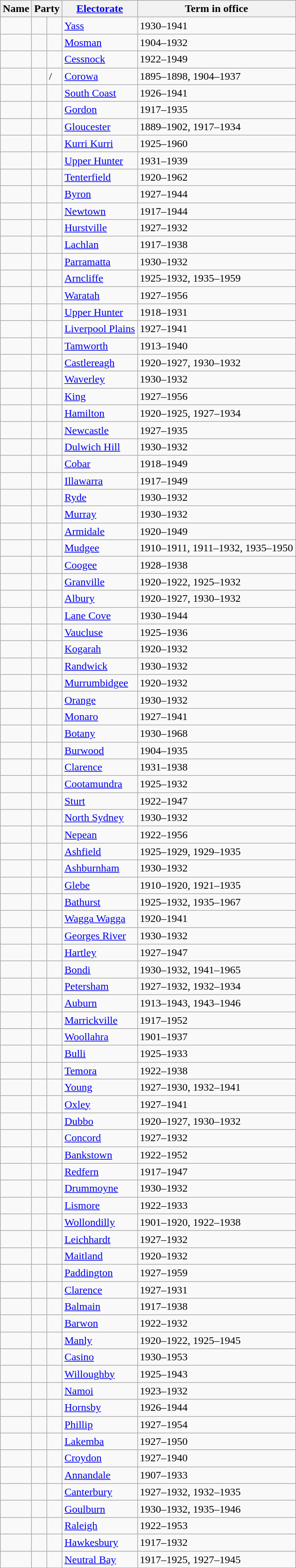<table class="wikitable sortable">
<tr>
<th>Name</th>
<th colspan=2>Party</th>
<th><a href='#'>Electorate</a></th>
<th>Term in office</th>
</tr>
<tr>
<td></td>
<td> </td>
<td></td>
<td><a href='#'>Yass</a></td>
<td>1930–1941</td>
</tr>
<tr>
<td></td>
<td> </td>
<td></td>
<td><a href='#'>Mosman</a></td>
<td>1904–1932</td>
</tr>
<tr>
<td></td>
<td> </td>
<td></td>
<td><a href='#'>Cessnock</a></td>
<td>1922–1949</td>
</tr>
<tr>
<td></td>
<td> </td>
<td>/</td>
<td><a href='#'>Corowa</a></td>
<td>1895–1898, 1904–1937</td>
</tr>
<tr>
<td></td>
<td> </td>
<td></td>
<td><a href='#'>South Coast</a></td>
<td>1926–1941</td>
</tr>
<tr>
<td></td>
<td> </td>
<td></td>
<td><a href='#'>Gordon</a></td>
<td>1917–1935</td>
</tr>
<tr>
<td></td>
<td> </td>
<td></td>
<td><a href='#'>Gloucester</a></td>
<td>1889–1902, 1917–1934</td>
</tr>
<tr>
<td></td>
<td> </td>
<td></td>
<td><a href='#'>Kurri Kurri</a></td>
<td>1925–1960</td>
</tr>
<tr>
<td></td>
<td> </td>
<td></td>
<td><a href='#'>Upper Hunter</a></td>
<td>1931–1939</td>
</tr>
<tr>
<td></td>
<td> </td>
<td></td>
<td><a href='#'>Tenterfield</a></td>
<td>1920–1962</td>
</tr>
<tr>
<td></td>
<td> </td>
<td></td>
<td><a href='#'>Byron</a></td>
<td>1927–1944</td>
</tr>
<tr>
<td></td>
<td> </td>
<td></td>
<td><a href='#'>Newtown</a></td>
<td>1917–1944</td>
</tr>
<tr>
<td></td>
<td> </td>
<td></td>
<td><a href='#'>Hurstville</a></td>
<td>1927–1932</td>
</tr>
<tr>
<td></td>
<td> </td>
<td></td>
<td><a href='#'>Lachlan</a></td>
<td>1917–1938</td>
</tr>
<tr>
<td></td>
<td> </td>
<td></td>
<td><a href='#'>Parramatta</a></td>
<td>1930–1932</td>
</tr>
<tr>
<td></td>
<td> </td>
<td></td>
<td><a href='#'>Arncliffe</a></td>
<td>1925–1932, 1935–1959</td>
</tr>
<tr>
<td></td>
<td> </td>
<td></td>
<td><a href='#'>Waratah</a></td>
<td>1927–1956</td>
</tr>
<tr>
<td></td>
<td> </td>
<td></td>
<td><a href='#'>Upper Hunter</a></td>
<td>1918–1931</td>
</tr>
<tr>
<td></td>
<td> </td>
<td></td>
<td><a href='#'>Liverpool Plains</a></td>
<td>1927–1941</td>
</tr>
<tr>
<td></td>
<td> </td>
<td></td>
<td><a href='#'>Tamworth</a></td>
<td>1913–1940</td>
</tr>
<tr>
<td></td>
<td> </td>
<td></td>
<td><a href='#'>Castlereagh</a></td>
<td>1920–1927, 1930–1932</td>
</tr>
<tr>
<td></td>
<td> </td>
<td></td>
<td><a href='#'>Waverley</a></td>
<td>1930–1932</td>
</tr>
<tr>
<td></td>
<td> </td>
<td></td>
<td><a href='#'>King</a></td>
<td>1927–1956</td>
</tr>
<tr>
<td></td>
<td> </td>
<td></td>
<td><a href='#'>Hamilton</a></td>
<td>1920–1925, 1927–1934</td>
</tr>
<tr>
<td></td>
<td> </td>
<td></td>
<td><a href='#'>Newcastle</a></td>
<td>1927–1935</td>
</tr>
<tr>
<td></td>
<td> </td>
<td></td>
<td><a href='#'>Dulwich Hill</a></td>
<td>1930–1932</td>
</tr>
<tr>
<td></td>
<td> </td>
<td></td>
<td><a href='#'>Cobar</a></td>
<td>1918–1949</td>
</tr>
<tr>
<td></td>
<td> </td>
<td></td>
<td><a href='#'>Illawarra</a></td>
<td>1917–1949</td>
</tr>
<tr>
<td></td>
<td> </td>
<td></td>
<td><a href='#'>Ryde</a></td>
<td>1930–1932</td>
</tr>
<tr>
<td></td>
<td> </td>
<td></td>
<td><a href='#'>Murray</a></td>
<td>1930–1932</td>
</tr>
<tr>
<td></td>
<td> </td>
<td></td>
<td><a href='#'>Armidale</a></td>
<td>1920–1949</td>
</tr>
<tr>
<td></td>
<td> </td>
<td></td>
<td><a href='#'>Mudgee</a></td>
<td>1910–1911, 1911–1932, 1935–1950</td>
</tr>
<tr>
<td></td>
<td> </td>
<td></td>
<td><a href='#'>Coogee</a></td>
<td>1928–1938</td>
</tr>
<tr>
<td></td>
<td> </td>
<td></td>
<td><a href='#'>Granville</a></td>
<td>1920–1922, 1925–1932</td>
</tr>
<tr>
<td></td>
<td> </td>
<td></td>
<td><a href='#'>Albury</a></td>
<td>1920–1927, 1930–1932</td>
</tr>
<tr>
<td></td>
<td> </td>
<td></td>
<td><a href='#'>Lane Cove</a></td>
<td>1930–1944</td>
</tr>
<tr>
<td></td>
<td> </td>
<td></td>
<td><a href='#'>Vaucluse</a></td>
<td>1925–1936</td>
</tr>
<tr>
<td></td>
<td> </td>
<td></td>
<td><a href='#'>Kogarah</a></td>
<td>1920–1932</td>
</tr>
<tr>
<td></td>
<td> </td>
<td></td>
<td><a href='#'>Randwick</a></td>
<td>1930–1932</td>
</tr>
<tr>
<td></td>
<td> </td>
<td></td>
<td><a href='#'>Murrumbidgee</a></td>
<td>1920–1932</td>
</tr>
<tr>
<td></td>
<td> </td>
<td></td>
<td><a href='#'>Orange</a></td>
<td>1930–1932</td>
</tr>
<tr>
<td></td>
<td> </td>
<td></td>
<td><a href='#'>Monaro</a></td>
<td>1927–1941</td>
</tr>
<tr>
<td></td>
<td> </td>
<td></td>
<td><a href='#'>Botany</a></td>
<td>1930–1968</td>
</tr>
<tr>
<td></td>
<td> </td>
<td></td>
<td><a href='#'>Burwood</a></td>
<td>1904–1935</td>
</tr>
<tr>
<td></td>
<td> </td>
<td></td>
<td><a href='#'>Clarence</a></td>
<td>1931–1938</td>
</tr>
<tr>
<td></td>
<td> </td>
<td></td>
<td><a href='#'>Cootamundra</a></td>
<td>1925–1932</td>
</tr>
<tr>
<td></td>
<td> </td>
<td></td>
<td><a href='#'>Sturt</a></td>
<td>1922–1947</td>
</tr>
<tr>
<td></td>
<td> </td>
<td></td>
<td><a href='#'>North Sydney</a></td>
<td>1930–1932</td>
</tr>
<tr>
<td></td>
<td> </td>
<td></td>
<td><a href='#'>Nepean</a></td>
<td>1922–1956</td>
</tr>
<tr>
<td></td>
<td> </td>
<td></td>
<td><a href='#'>Ashfield</a></td>
<td>1925–1929, 1929–1935</td>
</tr>
<tr>
<td></td>
<td> </td>
<td></td>
<td><a href='#'>Ashburnham</a></td>
<td>1930–1932</td>
</tr>
<tr>
<td></td>
<td> </td>
<td></td>
<td><a href='#'>Glebe</a></td>
<td>1910–1920, 1921–1935</td>
</tr>
<tr>
<td></td>
<td> </td>
<td></td>
<td><a href='#'>Bathurst</a></td>
<td>1925–1932, 1935–1967</td>
</tr>
<tr>
<td></td>
<td> </td>
<td></td>
<td><a href='#'>Wagga Wagga</a></td>
<td>1920–1941</td>
</tr>
<tr>
<td></td>
<td> </td>
<td></td>
<td><a href='#'>Georges River</a></td>
<td>1930–1932</td>
</tr>
<tr>
<td></td>
<td> </td>
<td></td>
<td><a href='#'>Hartley</a></td>
<td>1927–1947</td>
</tr>
<tr>
<td></td>
<td> </td>
<td></td>
<td><a href='#'>Bondi</a></td>
<td>1930–1932, 1941–1965</td>
</tr>
<tr>
<td></td>
<td> </td>
<td></td>
<td><a href='#'>Petersham</a></td>
<td>1927–1932, 1932–1934</td>
</tr>
<tr>
<td></td>
<td> </td>
<td></td>
<td><a href='#'>Auburn</a></td>
<td>1913–1943, 1943–1946</td>
</tr>
<tr>
<td></td>
<td> </td>
<td></td>
<td><a href='#'>Marrickville</a></td>
<td>1917–1952</td>
</tr>
<tr>
<td></td>
<td> </td>
<td></td>
<td><a href='#'>Woollahra</a></td>
<td>1901–1937</td>
</tr>
<tr>
<td></td>
<td> </td>
<td></td>
<td><a href='#'>Bulli</a></td>
<td>1925–1933</td>
</tr>
<tr>
<td></td>
<td> </td>
<td></td>
<td><a href='#'>Temora</a></td>
<td>1922–1938</td>
</tr>
<tr>
<td></td>
<td> </td>
<td></td>
<td><a href='#'>Young</a></td>
<td>1927–1930, 1932–1941</td>
</tr>
<tr>
<td></td>
<td> </td>
<td></td>
<td><a href='#'>Oxley</a></td>
<td>1927–1941</td>
</tr>
<tr>
<td></td>
<td> </td>
<td></td>
<td><a href='#'>Dubbo</a></td>
<td>1920–1927, 1930–1932</td>
</tr>
<tr>
<td></td>
<td> </td>
<td></td>
<td><a href='#'>Concord</a></td>
<td>1927–1932</td>
</tr>
<tr>
<td></td>
<td> </td>
<td></td>
<td><a href='#'>Bankstown</a></td>
<td>1922–1952</td>
</tr>
<tr>
<td></td>
<td> </td>
<td></td>
<td><a href='#'>Redfern</a></td>
<td>1917–1947</td>
</tr>
<tr>
<td></td>
<td> </td>
<td></td>
<td><a href='#'>Drummoyne</a></td>
<td>1930–1932</td>
</tr>
<tr>
<td></td>
<td> </td>
<td></td>
<td><a href='#'>Lismore</a></td>
<td>1922–1933</td>
</tr>
<tr>
<td></td>
<td> </td>
<td></td>
<td><a href='#'>Wollondilly</a></td>
<td>1901–1920, 1922–1938</td>
</tr>
<tr>
<td></td>
<td> </td>
<td></td>
<td><a href='#'>Leichhardt</a></td>
<td>1927–1932</td>
</tr>
<tr>
<td></td>
<td> </td>
<td></td>
<td><a href='#'>Maitland</a></td>
<td>1920–1932</td>
</tr>
<tr>
<td></td>
<td> </td>
<td></td>
<td><a href='#'>Paddington</a></td>
<td>1927–1959</td>
</tr>
<tr>
<td></td>
<td> </td>
<td></td>
<td><a href='#'>Clarence</a></td>
<td>1927–1931</td>
</tr>
<tr>
<td></td>
<td> </td>
<td></td>
<td><a href='#'>Balmain</a></td>
<td>1917–1938</td>
</tr>
<tr>
<td></td>
<td> </td>
<td></td>
<td><a href='#'>Barwon</a></td>
<td>1922–1932</td>
</tr>
<tr>
<td></td>
<td> </td>
<td></td>
<td><a href='#'>Manly</a></td>
<td>1920–1922, 1925–1945</td>
</tr>
<tr>
<td></td>
<td> </td>
<td></td>
<td><a href='#'>Casino</a></td>
<td>1930–1953</td>
</tr>
<tr>
<td></td>
<td> </td>
<td></td>
<td><a href='#'>Willoughby</a></td>
<td>1925–1943</td>
</tr>
<tr>
<td></td>
<td> </td>
<td></td>
<td><a href='#'>Namoi</a></td>
<td>1923–1932</td>
</tr>
<tr>
<td></td>
<td> </td>
<td></td>
<td><a href='#'>Hornsby</a></td>
<td>1926–1944</td>
</tr>
<tr>
<td></td>
<td> </td>
<td></td>
<td><a href='#'>Phillip</a></td>
<td>1927–1954</td>
</tr>
<tr>
<td></td>
<td> </td>
<td></td>
<td><a href='#'>Lakemba</a></td>
<td>1927–1950</td>
</tr>
<tr>
<td></td>
<td> </td>
<td></td>
<td><a href='#'>Croydon</a></td>
<td>1927–1940</td>
</tr>
<tr>
<td></td>
<td> </td>
<td></td>
<td><a href='#'>Annandale</a></td>
<td>1907–1933</td>
</tr>
<tr>
<td></td>
<td> </td>
<td></td>
<td><a href='#'>Canterbury</a></td>
<td>1927–1932, 1932–1935</td>
</tr>
<tr>
<td></td>
<td> </td>
<td></td>
<td><a href='#'>Goulburn</a></td>
<td>1930–1932, 1935–1946</td>
</tr>
<tr>
<td></td>
<td> </td>
<td></td>
<td><a href='#'>Raleigh</a></td>
<td>1922–1953</td>
</tr>
<tr>
<td></td>
<td> </td>
<td></td>
<td><a href='#'>Hawkesbury</a></td>
<td>1917–1932</td>
</tr>
<tr>
<td></td>
<td> </td>
<td></td>
<td><a href='#'>Neutral Bay</a></td>
<td>1917–1925, 1927–1945</td>
</tr>
</table>
